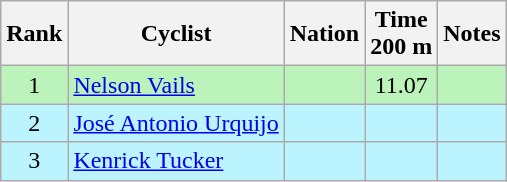<table class="wikitable sortable" style="text-align:center">
<tr>
<th>Rank</th>
<th>Cyclist</th>
<th>Nation</th>
<th>Time<br>200 m</th>
<th>Notes</th>
</tr>
<tr bgcolor=bbf3bb>
<td>1</td>
<td align=left><a href='#'>Nelson Vails</a></td>
<td align=left></td>
<td>11.07</td>
<td></td>
</tr>
<tr bgcolor=bbf3ff>
<td>2</td>
<td align=left><a href='#'>José Antonio Urquijo</a></td>
<td align=left></td>
<td></td>
<td></td>
</tr>
<tr bgcolor=bbf3ff>
<td>3</td>
<td align=left><a href='#'>Kenrick Tucker</a></td>
<td align=left></td>
<td></td>
<td></td>
</tr>
</table>
